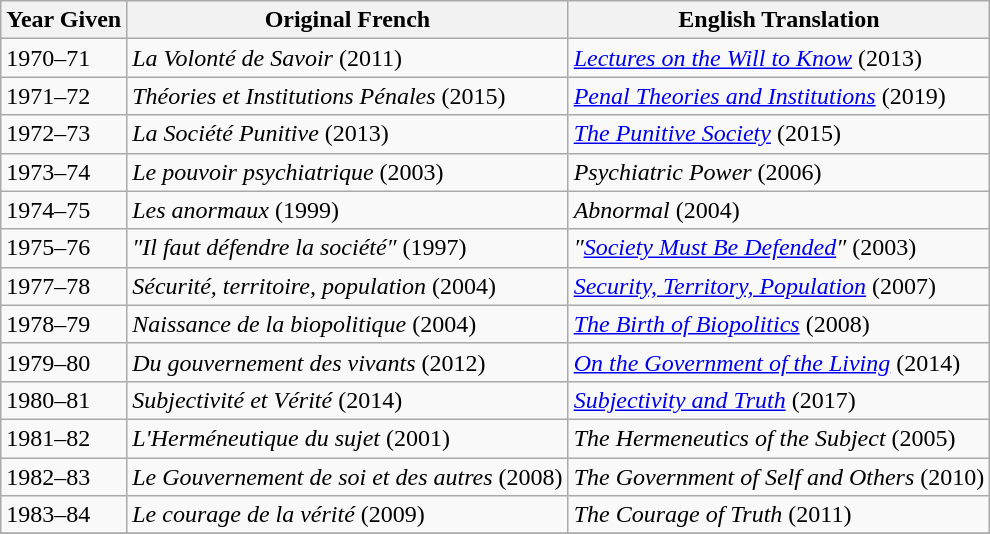<table class="wikitable">
<tr>
<th>Year Given</th>
<th>Original French</th>
<th>English Translation</th>
</tr>
<tr>
<td>1970–71</td>
<td><em>La Volonté de Savoir</em> (2011)</td>
<td><em><a href='#'>Lectures on the Will to Know</a></em> (2013)</td>
</tr>
<tr>
<td>1971–72</td>
<td><em>Théories et Institutions Pénales</em> (2015)</td>
<td><em><a href='#'>Penal Theories and Institutions</a></em> (2019)</td>
</tr>
<tr>
<td>1972–73</td>
<td><em>La Société Punitive</em> (2013)</td>
<td><em><a href='#'>The Punitive Society</a></em> (2015)</td>
</tr>
<tr>
<td>1973–74</td>
<td><em>Le pouvoir psychiatrique</em> (2003)</td>
<td><em>Psychiatric Power</em> (2006)</td>
</tr>
<tr>
<td>1974–75</td>
<td><em>Les anormaux</em> (1999)</td>
<td><em>Abnormal</em> (2004)</td>
</tr>
<tr>
<td>1975–76</td>
<td><em>″Il faut défendre la société″</em> (1997)</td>
<td><em>″<a href='#'>Society Must Be Defended</a>″</em> (2003)</td>
</tr>
<tr>
<td>1977–78</td>
<td><em>Sécurité, territoire, population</em> (2004)</td>
<td><em><a href='#'>Security, Territory, Population</a></em> (2007)</td>
</tr>
<tr>
<td>1978–79</td>
<td><em>Naissance de la biopolitique</em> (2004)</td>
<td><em><a href='#'>The Birth of Biopolitics</a></em> (2008)</td>
</tr>
<tr>
<td>1979–80</td>
<td><em>Du gouvernement des vivants</em> (2012)</td>
<td><em><a href='#'>On the Government of the Living</a></em> (2014)</td>
</tr>
<tr>
<td>1980–81</td>
<td><em>Subjectivité et Vérité</em> (2014)</td>
<td><em><a href='#'>Subjectivity and Truth</a></em> (2017)</td>
</tr>
<tr>
<td>1981–82</td>
<td><em>L'Herméneutique du sujet</em> (2001)</td>
<td><em>The Hermeneutics of the Subject</em> (2005)</td>
</tr>
<tr>
<td>1982–83</td>
<td><em>Le Gouvernement de soi et des autres</em> (2008)</td>
<td><em>The Government of Self and Others</em> (2010)</td>
</tr>
<tr>
<td>1983–84</td>
<td><em>Le courage de la vérité</em> (2009)</td>
<td><em>The Courage of Truth</em> (2011)</td>
</tr>
<tr>
</tr>
</table>
